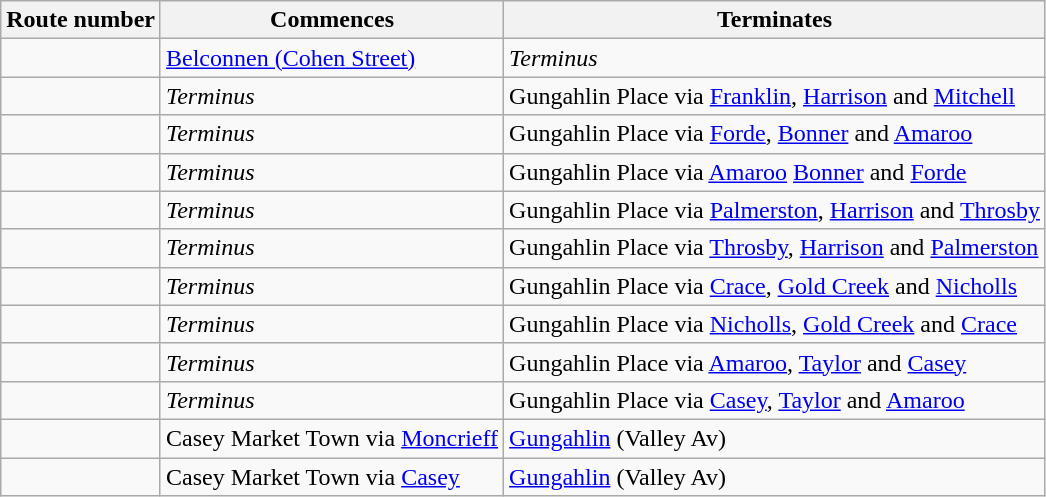<table class="wikitable">
<tr>
<th>Route number</th>
<th>Commences</th>
<th>Terminates</th>
</tr>
<tr>
<td align="center"></td>
<td><a href='#'>Belconnen (Cohen Street)</a></td>
<td><em>Terminus</em></td>
</tr>
<tr>
<td align="center"></td>
<td><em>Terminus</em></td>
<td>Gungahlin Place via <a href='#'>Franklin</a>, <a href='#'>Harrison</a> and <a href='#'>Mitchell</a></td>
</tr>
<tr>
<td align="center"></td>
<td><em>Terminus</em></td>
<td>Gungahlin Place via <a href='#'>Forde</a>, <a href='#'>Bonner</a> and <a href='#'>Amaroo</a></td>
</tr>
<tr>
<td align="center"></td>
<td><em>Terminus</em></td>
<td>Gungahlin Place via <a href='#'>Amaroo</a> <a href='#'>Bonner</a> and <a href='#'>Forde</a></td>
</tr>
<tr>
<td align="center"></td>
<td><em>Terminus</em></td>
<td>Gungahlin Place via <a href='#'>Palmerston</a>, <a href='#'>Harrison</a> and <a href='#'>Throsby</a></td>
</tr>
<tr>
<td align="center"></td>
<td><em>Terminus</em></td>
<td>Gungahlin Place via <a href='#'>Throsby</a>, <a href='#'>Harrison</a> and <a href='#'>Palmerston</a></td>
</tr>
<tr>
<td align="center"></td>
<td><em>Terminus</em></td>
<td>Gungahlin Place via <a href='#'>Crace</a>, <a href='#'>Gold Creek</a> and <a href='#'>Nicholls</a></td>
</tr>
<tr>
<td align="center"></td>
<td><em>Terminus</em></td>
<td>Gungahlin Place via <a href='#'>Nicholls</a>, <a href='#'>Gold Creek</a> and <a href='#'>Crace</a></td>
</tr>
<tr>
<td align="center"></td>
<td><em>Terminus</em></td>
<td>Gungahlin Place via <a href='#'>Amaroo</a>, <a href='#'>Taylor</a> and <a href='#'>Casey</a></td>
</tr>
<tr>
<td align="center"></td>
<td><em>Terminus</em></td>
<td>Gungahlin Place via <a href='#'>Casey</a>, <a href='#'>Taylor</a> and <a href='#'>Amaroo</a></td>
</tr>
<tr>
<td align="center"></td>
<td>Casey Market Town via <a href='#'>Moncrieff</a></td>
<td><a href='#'>Gungahlin</a> (Valley Av)</td>
</tr>
<tr>
<td align="center"></td>
<td>Casey Market Town via <a href='#'>Casey</a></td>
<td><a href='#'>Gungahlin</a> (Valley Av)</td>
</tr>
</table>
